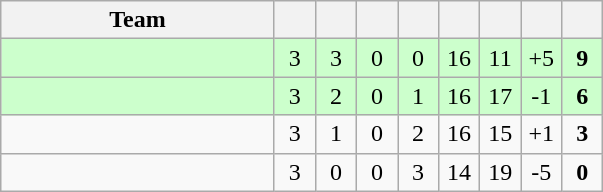<table class="wikitable" style="text-align: center;">
<tr>
<th width="175">Team</th>
<th width="20"></th>
<th width="20"></th>
<th width="20"></th>
<th width="20"></th>
<th width="20"></th>
<th width="20"></th>
<th width="20"></th>
<th width="20"></th>
</tr>
<tr align=center bgcolor=#ccffcc>
<td style="text-align:left;"></td>
<td>3</td>
<td>3</td>
<td>0</td>
<td>0</td>
<td>16</td>
<td>11</td>
<td>+5</td>
<td><strong>9</strong></td>
</tr>
<tr align=center bgcolor=#ccffcc>
<td style="text-align:left;"></td>
<td>3</td>
<td>2</td>
<td>0</td>
<td>1</td>
<td>16</td>
<td>17</td>
<td>-1</td>
<td><strong>6</strong></td>
</tr>
<tr>
<td style="text-align:left;"></td>
<td>3</td>
<td>1</td>
<td>0</td>
<td>2</td>
<td>16</td>
<td>15</td>
<td>+1</td>
<td><strong>3</strong></td>
</tr>
<tr>
<td style="text-align:left;"></td>
<td>3</td>
<td>0</td>
<td>0</td>
<td>3</td>
<td>14</td>
<td>19</td>
<td>-5</td>
<td><strong>0</strong></td>
</tr>
</table>
